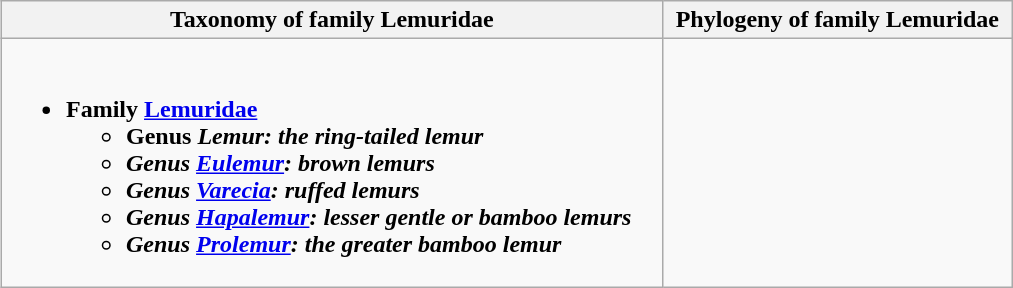<table class="wikitable" style="margin: 1em auto 1em auto" border="1" width="675pt">
<tr>
<th>Taxonomy of family Lemuridae</th>
<th>Phylogeny of family Lemuridae</th>
</tr>
<tr>
<td><br><ul><li><strong>Family <a href='#'>Lemuridae</a></strong><ul><li><strong>Genus <em>Lemur<strong><em>: the ring-tailed lemur</li><li>Genus </em><a href='#'>Eulemur</a><em>: brown lemurs</li><li>Genus </em><a href='#'>Varecia</a><em>: ruffed lemurs</li><li>Genus </em><a href='#'>Hapalemur</a><em>: lesser gentle or bamboo lemurs</li><li>Genus </em><a href='#'>Prolemur</a><em>: the greater bamboo lemur</li></ul></li></ul></td>
<td><br></td>
</tr>
</table>
